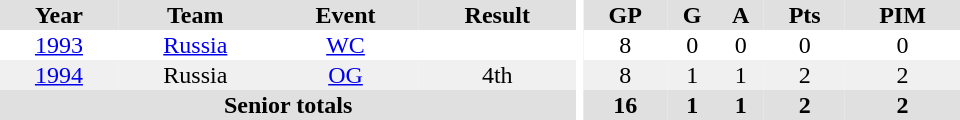<table border="0" cellpadding="1" cellspacing="0" ID="Table3" style="text-align:center; width:40em">
<tr ALIGN="center" bgcolor="#e0e0e0">
<th>Year</th>
<th>Team</th>
<th>Event</th>
<th>Result</th>
<th rowspan="99" bgcolor="#ffffff"></th>
<th>GP</th>
<th>G</th>
<th>A</th>
<th>Pts</th>
<th>PIM</th>
</tr>
<tr>
<td><a href='#'>1993</a></td>
<td><a href='#'>Russia</a></td>
<td><a href='#'>WC</a></td>
<td></td>
<td>8</td>
<td>0</td>
<td>0</td>
<td>0</td>
<td>0</td>
</tr>
<tr bgcolor="#f0f0f0">
<td><a href='#'>1994</a></td>
<td>Russia</td>
<td><a href='#'>OG</a></td>
<td>4th</td>
<td>8</td>
<td>1</td>
<td>1</td>
<td>2</td>
<td>2</td>
</tr>
<tr bgcolor="#e0e0e0">
<th colspan=4>Senior totals</th>
<th>16</th>
<th>1</th>
<th>1</th>
<th>2</th>
<th>2</th>
</tr>
</table>
